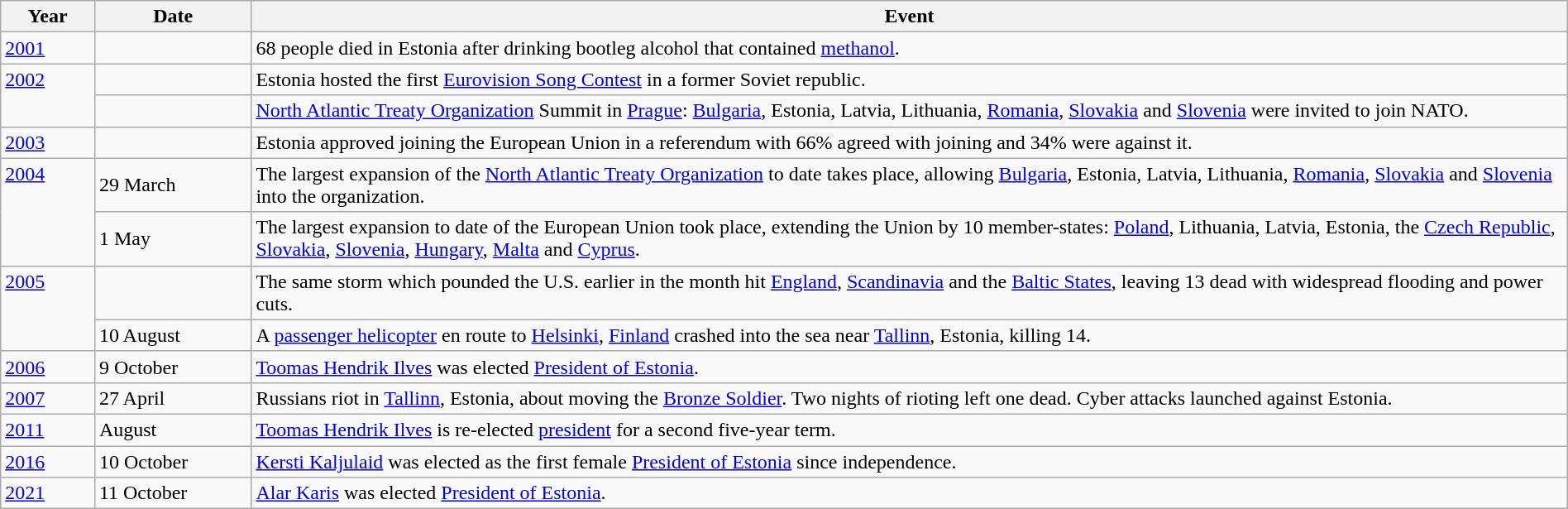<table class="wikitable" width="100%">
<tr>
<th style="width:6%">Year</th>
<th style="width:10%">Date</th>
<th>Event</th>
</tr>
<tr>
<td><a href='#'>2001</a></td>
<td></td>
<td>68 people died in Estonia after drinking bootleg alcohol that contained <a href='#'>methanol</a>.</td>
</tr>
<tr>
<td rowspan="2" valign="top"><a href='#'>2002</a></td>
<td></td>
<td>Estonia hosted the first <a href='#'>Eurovision Song Contest</a> in a former Soviet republic.</td>
</tr>
<tr>
<td></td>
<td><a href='#'>North Atlantic Treaty Organization</a> Summit in <a href='#'>Prague</a>: <a href='#'>Bulgaria</a>, Estonia, Latvia, Lithuania, <a href='#'>Romania</a>, <a href='#'>Slovakia</a> and <a href='#'>Slovenia</a> were invited to join NATO.</td>
</tr>
<tr>
<td><a href='#'>2003</a></td>
<td></td>
<td>Estonia approved joining the European Union in a referendum with 66% agreed with joining and 34% were against it.</td>
</tr>
<tr>
<td rowspan="2" valign="top"><a href='#'>2004</a></td>
<td>29 March</td>
<td>The largest expansion of the <a href='#'>North Atlantic Treaty Organization</a> to date takes place, allowing <a href='#'>Bulgaria</a>, Estonia, Latvia, Lithuania, <a href='#'>Romania</a>, <a href='#'>Slovakia</a> and <a href='#'>Slovenia</a> into the organization.</td>
</tr>
<tr>
<td>1 May</td>
<td>The largest expansion to date of the European Union took place, extending the Union by 10 member-states: <a href='#'>Poland</a>, Lithuania, Latvia, Estonia, the <a href='#'>Czech Republic</a>, <a href='#'>Slovakia</a>, <a href='#'>Slovenia</a>, <a href='#'>Hungary</a>, <a href='#'>Malta</a> and <a href='#'>Cyprus</a>.</td>
</tr>
<tr>
<td rowspan="2" valign="top"><a href='#'>2005</a></td>
<td></td>
<td>The same storm which pounded the U.S. earlier in the month hit <a href='#'>England</a>, <a href='#'>Scandinavia</a> and the <a href='#'>Baltic States</a>, leaving 13 dead with widespread flooding and power cuts. </td>
</tr>
<tr>
<td>10 August</td>
<td>A <a href='#'>passenger helicopter</a> en route to <a href='#'>Helsinki</a>, <a href='#'>Finland</a> crashed into the sea near <a href='#'>Tallinn</a>, Estonia, killing 14.</td>
</tr>
<tr>
<td><a href='#'>2006</a></td>
<td>9 October</td>
<td><a href='#'>Toomas Hendrik Ilves</a> was elected <a href='#'>President of Estonia</a>.</td>
</tr>
<tr>
<td><a href='#'>2007</a></td>
<td>27 April</td>
<td>Russians riot in <a href='#'>Tallinn</a>, Estonia, about moving the <a href='#'>Bronze Soldier</a>. Two nights of rioting left one dead. Cyber attacks launched against Estonia.</td>
</tr>
<tr>
<td><a href='#'>2011</a></td>
<td>August</td>
<td><a href='#'>Toomas Hendrik Ilves</a> is re-elected <a href='#'>president</a> for a second five-year term.</td>
</tr>
<tr>
<td><a href='#'>2016</a></td>
<td>10 October</td>
<td><a href='#'>Kersti Kaljulaid</a> was elected as the first female <a href='#'>President of Estonia</a> since independence.</td>
</tr>
<tr>
<td><a href='#'>2021</a></td>
<td>11 October</td>
<td><a href='#'>Alar Karis</a> was elected <a href='#'>President of Estonia</a>.</td>
</tr>
</table>
